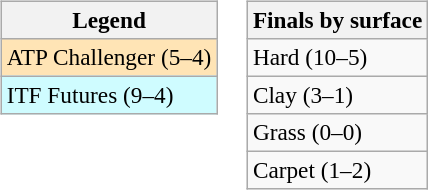<table>
<tr valign=top>
<td><br><table class=wikitable style=font-size:97%>
<tr>
<th>Legend</th>
</tr>
<tr bgcolor=moccasin>
<td>ATP Challenger (5–4)</td>
</tr>
<tr bgcolor=cffcff>
<td>ITF Futures (9–4)</td>
</tr>
</table>
</td>
<td><br><table class=wikitable style=font-size:97%>
<tr>
<th>Finals by surface</th>
</tr>
<tr>
<td>Hard (10–5)</td>
</tr>
<tr>
<td>Clay (3–1)</td>
</tr>
<tr>
<td>Grass (0–0)</td>
</tr>
<tr>
<td>Carpet (1–2)</td>
</tr>
</table>
</td>
</tr>
</table>
